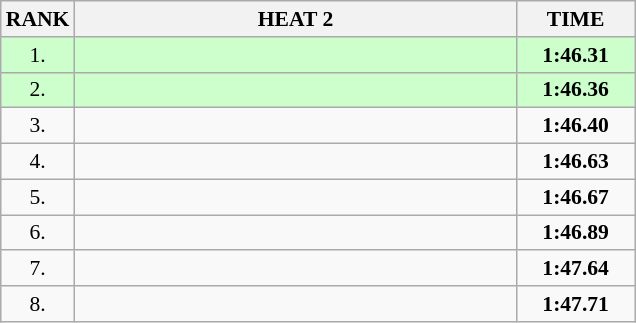<table class="wikitable" style="border-collapse: collapse; font-size: 90%;">
<tr>
<th>RANK</th>
<th style="width: 20em">HEAT 2</th>
<th style="width: 5em">TIME</th>
</tr>
<tr style="background:#ccffcc;">
<td align="center">1.</td>
<td></td>
<td align="center"><strong>1:46.31</strong></td>
</tr>
<tr style="background:#ccffcc;">
<td align="center">2.</td>
<td></td>
<td align="center"><strong>1:46.36</strong></td>
</tr>
<tr>
<td align="center">3.</td>
<td></td>
<td align="center"><strong>1:46.40</strong></td>
</tr>
<tr>
<td align="center">4.</td>
<td></td>
<td align="center"><strong>1:46.63</strong></td>
</tr>
<tr>
<td align="center">5.</td>
<td></td>
<td align="center"><strong>1:46.67</strong></td>
</tr>
<tr>
<td align="center">6.</td>
<td></td>
<td align="center"><strong>1:46.89</strong></td>
</tr>
<tr>
<td align="center">7.</td>
<td></td>
<td align="center"><strong>1:47.64</strong></td>
</tr>
<tr>
<td align="center">8.</td>
<td></td>
<td align="center"><strong>1:47.71</strong></td>
</tr>
</table>
